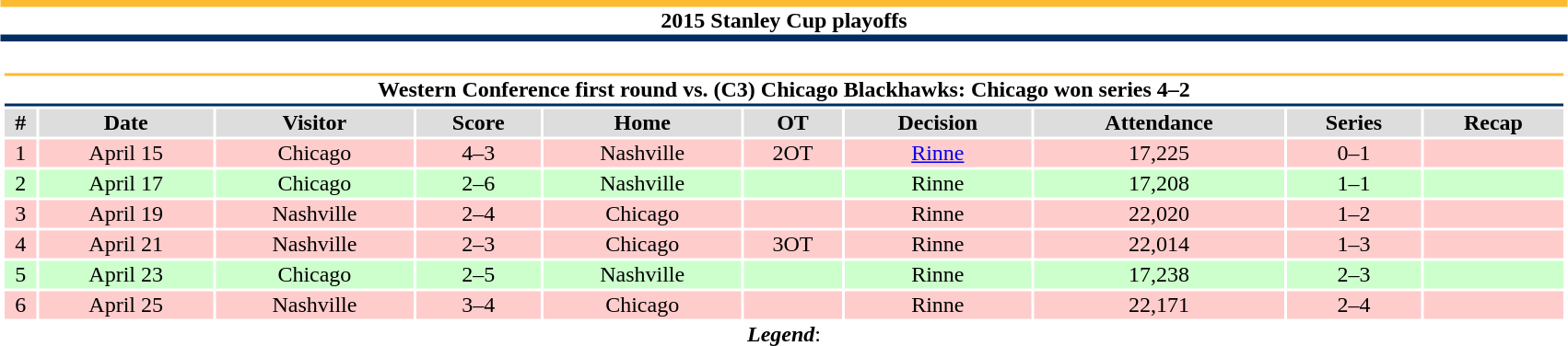<table class="toccolours" width=90% style="clear:both; margin:1.5em auto; text-align:center;">
<tr>
<th colspan=11 style="background:#FFFFFF; border-top:#FDBB2F 5px solid; border-bottom:#002E62 5px solid;">2015 Stanley Cup playoffs</th>
</tr>
<tr>
<td colspan=10><br><table class="toccolours collapsible collapsed" width=100%>
<tr>
<th colspan=10 style="background:#FFFFFF; border-top:#FDBB2F 2px solid; border-bottom:#002E62 2px solid;">Western Conference first round vs. (C3) Chicago Blackhawks: Chicago won series 4–2</th>
</tr>
<tr align="center" bgcolor="#dddddd">
<th>#</th>
<th>Date</th>
<th>Visitor</th>
<th>Score</th>
<th>Home</th>
<th>OT</th>
<th>Decision</th>
<th>Attendance</th>
<th>Series</th>
<th>Recap</th>
</tr>
<tr style="text-align:center; background:#fcc;">
<td>1</td>
<td>April 15</td>
<td>Chicago</td>
<td>4–3</td>
<td>Nashville</td>
<td>2OT</td>
<td><a href='#'>Rinne</a></td>
<td>17,225</td>
<td>0–1</td>
<td></td>
</tr>
<tr style="text-align:center; background:#cfc;">
<td>2</td>
<td>April 17</td>
<td>Chicago</td>
<td>2–6</td>
<td>Nashville</td>
<td></td>
<td>Rinne</td>
<td>17,208</td>
<td>1–1</td>
<td></td>
</tr>
<tr style="text-align:center; background:#fcc;">
<td>3</td>
<td>April 19</td>
<td>Nashville</td>
<td>2–4</td>
<td>Chicago</td>
<td></td>
<td>Rinne</td>
<td>22,020</td>
<td>1–2</td>
<td></td>
</tr>
<tr style="text-align:center; background:#fcc;">
<td>4</td>
<td>April 21</td>
<td>Nashville</td>
<td>2–3</td>
<td>Chicago</td>
<td>3OT</td>
<td>Rinne</td>
<td>22,014</td>
<td>1–3</td>
<td></td>
</tr>
<tr style="text-align:center; background:#cfc;">
<td>5</td>
<td>April 23</td>
<td>Chicago</td>
<td>2–5</td>
<td>Nashville</td>
<td></td>
<td>Rinne</td>
<td>17,238</td>
<td>2–3</td>
<td></td>
</tr>
<tr style="text-align:center; background:#fcc;">
<td>6</td>
<td>April 25</td>
<td>Nashville</td>
<td>3–4</td>
<td>Chicago</td>
<td></td>
<td>Rinne</td>
<td>22,171</td>
<td>2–4</td>
<td></td>
</tr>
</table>
<strong><em>Legend</em></strong>:

</td>
</tr>
</table>
